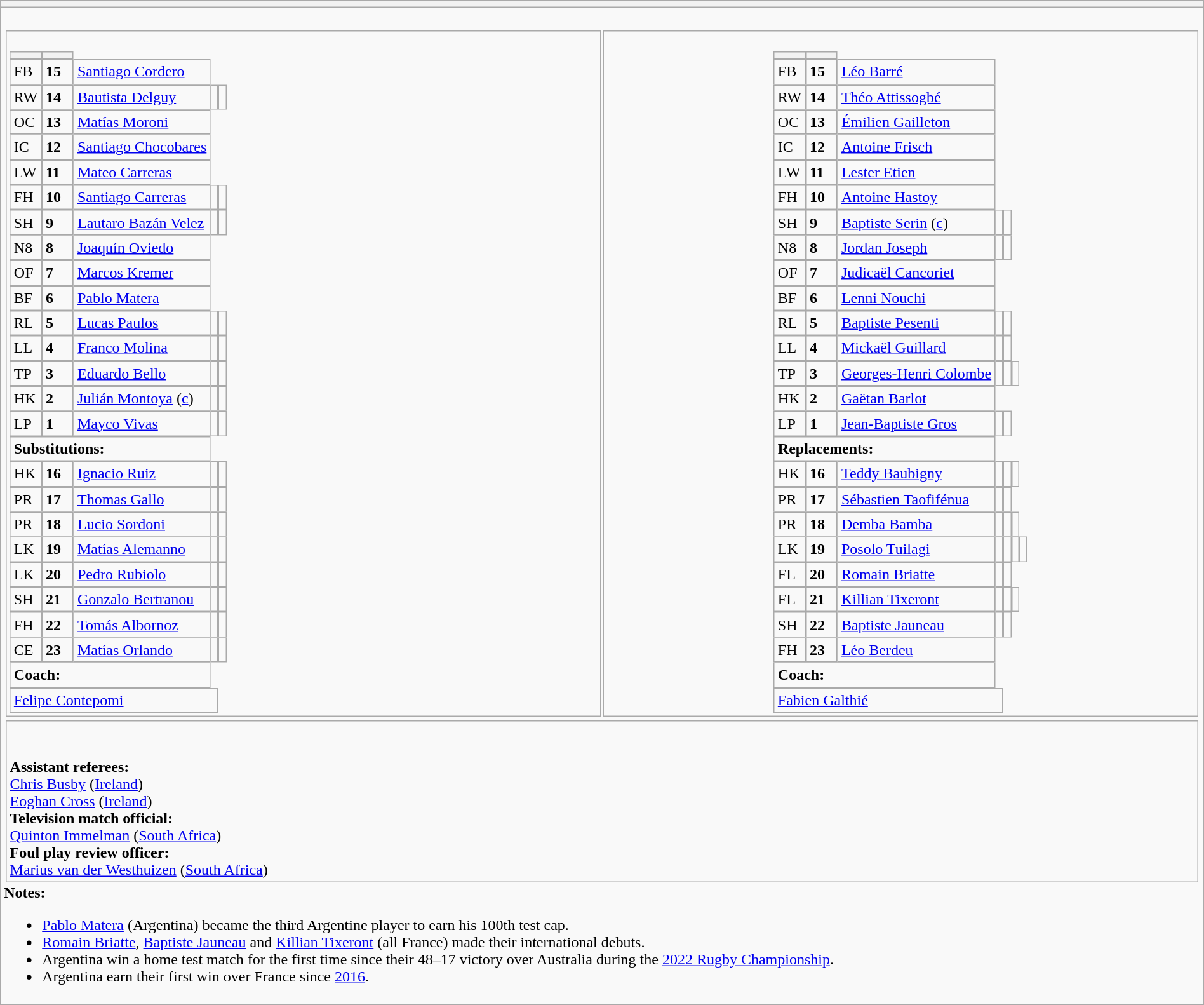<table style="width:100%" class="wikitable collapsible collapsed">
<tr>
<th></th>
</tr>
<tr>
<td><br>




<table style="width:100%">
<tr>
<td style="vertical-align:top;width:50%"><br><table cellspacing="0" cellpadding="0">
<tr>
<th width="25"></th>
<th width="25"></th>
</tr>
<tr>
<td>FB</td>
<td><strong>15</strong></td>
<td><a href='#'>Santiago Cordero</a></td>
</tr>
<tr>
<td>RW</td>
<td><strong>14</strong></td>
<td><a href='#'>Bautista Delguy</a></td>
<td></td>
<td></td>
</tr>
<tr>
<td>OC</td>
<td><strong>13</strong></td>
<td><a href='#'>Matías Moroni</a></td>
</tr>
<tr>
<td>IC</td>
<td><strong>12</strong></td>
<td><a href='#'>Santiago Chocobares</a></td>
</tr>
<tr>
<td>LW</td>
<td><strong>11</strong></td>
<td><a href='#'>Mateo Carreras</a></td>
</tr>
<tr>
<td>FH</td>
<td><strong>10</strong></td>
<td><a href='#'>Santiago Carreras</a></td>
<td></td>
<td></td>
</tr>
<tr>
<td>SH</td>
<td><strong>9</strong></td>
<td><a href='#'>Lautaro Bazán Velez</a></td>
<td></td>
<td></td>
</tr>
<tr>
<td>N8</td>
<td><strong>8</strong></td>
<td><a href='#'>Joaquín Oviedo</a></td>
</tr>
<tr>
<td>OF</td>
<td><strong>7</strong></td>
<td><a href='#'>Marcos Kremer</a></td>
</tr>
<tr>
<td>BF</td>
<td><strong>6</strong></td>
<td><a href='#'>Pablo Matera</a></td>
</tr>
<tr>
<td>RL</td>
<td><strong>5</strong></td>
<td><a href='#'>Lucas Paulos</a></td>
<td></td>
<td></td>
</tr>
<tr>
<td>LL</td>
<td><strong>4</strong></td>
<td><a href='#'>Franco Molina</a></td>
<td></td>
<td></td>
</tr>
<tr>
<td>TP</td>
<td><strong>3</strong></td>
<td><a href='#'>Eduardo Bello</a></td>
<td></td>
<td></td>
</tr>
<tr>
<td>HK</td>
<td><strong>2</strong></td>
<td><a href='#'>Julián Montoya</a> (<a href='#'>c</a>)</td>
<td></td>
<td></td>
</tr>
<tr>
<td>LP</td>
<td><strong>1</strong></td>
<td><a href='#'>Mayco Vivas</a></td>
<td></td>
<td></td>
</tr>
<tr>
<td colspan=3><strong>Substitutions:</strong></td>
</tr>
<tr>
<td>HK</td>
<td><strong>16</strong></td>
<td><a href='#'>Ignacio Ruiz</a></td>
<td></td>
<td></td>
</tr>
<tr>
<td>PR</td>
<td><strong>17</strong></td>
<td><a href='#'>Thomas Gallo</a></td>
<td></td>
<td></td>
</tr>
<tr>
<td>PR</td>
<td><strong>18</strong></td>
<td><a href='#'>Lucio Sordoni</a></td>
<td></td>
<td></td>
</tr>
<tr>
<td>LK</td>
<td><strong>19</strong></td>
<td><a href='#'>Matías Alemanno</a></td>
<td></td>
<td></td>
</tr>
<tr>
<td>LK</td>
<td><strong>20</strong></td>
<td><a href='#'>Pedro Rubiolo</a></td>
<td></td>
<td></td>
</tr>
<tr>
<td>SH</td>
<td><strong>21</strong></td>
<td><a href='#'>Gonzalo Bertranou</a></td>
<td></td>
<td></td>
</tr>
<tr>
<td>FH</td>
<td><strong>22</strong></td>
<td><a href='#'>Tomás Albornoz</a></td>
<td></td>
<td></td>
</tr>
<tr>
<td>CE</td>
<td><strong>23</strong></td>
<td><a href='#'>Matías Orlando</a></td>
<td></td>
<td></td>
</tr>
<tr>
<td colspan=3><strong>Coach:</strong></td>
</tr>
<tr>
<td colspan="4"> <a href='#'>Felipe Contepomi</a></td>
</tr>
</table>
</td>
<td style="vertical-align:top;width:50%"><br><table cellspacing="0" cellpadding="0" align="center">
<tr>
<th width="25"></th>
<th width="25"></th>
</tr>
<tr>
<td>FB</td>
<td><strong>15</strong></td>
<td><a href='#'>Léo Barré</a></td>
</tr>
<tr>
<td>RW</td>
<td><strong>14</strong></td>
<td><a href='#'>Théo Attissogbé</a></td>
</tr>
<tr>
<td>OC</td>
<td><strong>13</strong></td>
<td><a href='#'>Émilien Gailleton</a></td>
</tr>
<tr>
<td>IC</td>
<td><strong>12</strong></td>
<td><a href='#'>Antoine Frisch</a></td>
</tr>
<tr>
<td>LW</td>
<td><strong>11</strong></td>
<td><a href='#'>Lester Etien</a></td>
</tr>
<tr>
<td>FH</td>
<td><strong>10</strong></td>
<td><a href='#'>Antoine Hastoy</a></td>
</tr>
<tr>
<td>SH</td>
<td><strong>9</strong></td>
<td><a href='#'>Baptiste Serin</a> (<a href='#'>c</a>)</td>
<td></td>
<td></td>
</tr>
<tr>
<td>N8</td>
<td><strong>8</strong></td>
<td><a href='#'>Jordan Joseph</a></td>
<td></td>
<td></td>
</tr>
<tr>
<td>OF</td>
<td><strong>7</strong></td>
<td><a href='#'>Judicaël Cancoriet</a></td>
</tr>
<tr>
<td>BF</td>
<td><strong>6</strong></td>
<td><a href='#'>Lenni Nouchi</a></td>
</tr>
<tr>
<td>RL</td>
<td><strong>5</strong></td>
<td><a href='#'>Baptiste Pesenti</a></td>
<td></td>
<td></td>
</tr>
<tr>
<td>LL</td>
<td><strong>4</strong></td>
<td><a href='#'>Mickaël Guillard</a></td>
<td></td>
<td></td>
</tr>
<tr>
<td>TP</td>
<td><strong>3</strong></td>
<td><a href='#'>Georges-Henri Colombe</a></td>
<td></td>
<td></td>
<td></td>
</tr>
<tr>
<td>HK</td>
<td><strong>2</strong></td>
<td><a href='#'>Gaëtan Barlot</a></td>
</tr>
<tr>
<td>LP</td>
<td><strong>1</strong></td>
<td><a href='#'>Jean-Baptiste Gros</a></td>
<td></td>
<td></td>
</tr>
<tr>
<td colspan="3"><strong>Replacements:</strong></td>
</tr>
<tr>
<td>HK</td>
<td><strong>16</strong></td>
<td><a href='#'>Teddy Baubigny</a></td>
<td></td>
<td></td>
<td></td>
</tr>
<tr>
<td>PR</td>
<td><strong>17</strong></td>
<td><a href='#'>Sébastien Taofifénua</a></td>
<td></td>
<td></td>
</tr>
<tr>
<td>PR</td>
<td><strong>18</strong></td>
<td><a href='#'>Demba Bamba</a></td>
<td></td>
<td></td>
<td></td>
</tr>
<tr>
<td>LK</td>
<td><strong>19</strong></td>
<td><a href='#'>Posolo Tuilagi</a></td>
<td></td>
<td></td>
<td></td>
<td></td>
</tr>
<tr>
<td>FL</td>
<td><strong>20</strong></td>
<td><a href='#'>Romain Briatte</a></td>
<td></td>
<td></td>
</tr>
<tr>
<td>FL</td>
<td><strong>21</strong></td>
<td><a href='#'>Killian Tixeront</a></td>
<td></td>
<td></td>
<td></td>
</tr>
<tr>
<td>SH</td>
<td><strong>22</strong></td>
<td><a href='#'>Baptiste Jauneau</a></td>
<td></td>
<td></td>
</tr>
<tr>
<td>FH</td>
<td><strong>23</strong></td>
<td><a href='#'>Léo Berdeu</a></td>
</tr>
<tr>
<td colspan=3><strong>Coach:</strong></td>
</tr>
<tr>
<td colspan="4"> <a href='#'>Fabien Galthié</a></td>
</tr>
</table>
</td>
</tr>
</table>
<table width=100% style="font-size: 100%">
<tr>
<td><br>
<br><strong>Assistant referees:</strong>
<br><a href='#'>Chris Busby</a> (<a href='#'>Ireland</a>)
<br><a href='#'>Eoghan Cross</a> (<a href='#'>Ireland</a>)
<br><strong>Television match official:</strong>
<br><a href='#'>Quinton Immelman</a> (<a href='#'>South Africa</a>)
<br><strong>Foul play review officer: </strong>
<br><a href='#'>Marius van der Westhuizen</a> (<a href='#'>South Africa</a>)</td>
</tr>
</table>
<strong>Notes:</strong><ul><li><a href='#'>Pablo Matera</a> (Argentina) became the third Argentine player to earn his 100th test cap.</li><li><a href='#'>Romain Briatte</a>, <a href='#'>Baptiste Jauneau</a> and <a href='#'>Killian Tixeront</a> (all France) made their international debuts.</li><li>Argentina win a home test match for the first time since their 48–17 victory over Australia during the <a href='#'>2022 Rugby Championship</a>.</li><li>Argentina earn their first win over France since <a href='#'>2016</a>.</li></ul></td>
</tr>
</table>
